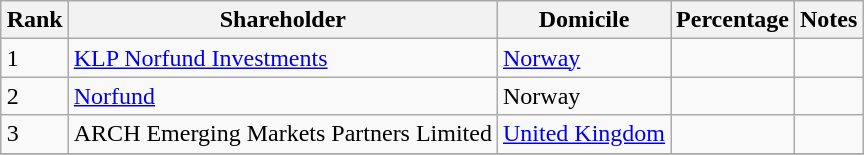<table class="wikitable sortable" style="margin: 0.5em auto">
<tr>
<th>Rank</th>
<th>Shareholder</th>
<th>Domicile</th>
<th>Percentage</th>
<th>Notes</th>
</tr>
<tr>
<td>1</td>
<td><a href='#'>KLP Norfund Investments</a></td>
<td><a href='#'>Norway</a></td>
<td></td>
<td></td>
</tr>
<tr>
<td>2</td>
<td><a href='#'>Norfund</a></td>
<td>Norway</td>
<td></td>
<td></td>
</tr>
<tr>
<td>3</td>
<td>ARCH Emerging Markets Partners Limited</td>
<td><a href='#'>United Kingdom</a></td>
<td></td>
<td></td>
</tr>
<tr>
</tr>
</table>
